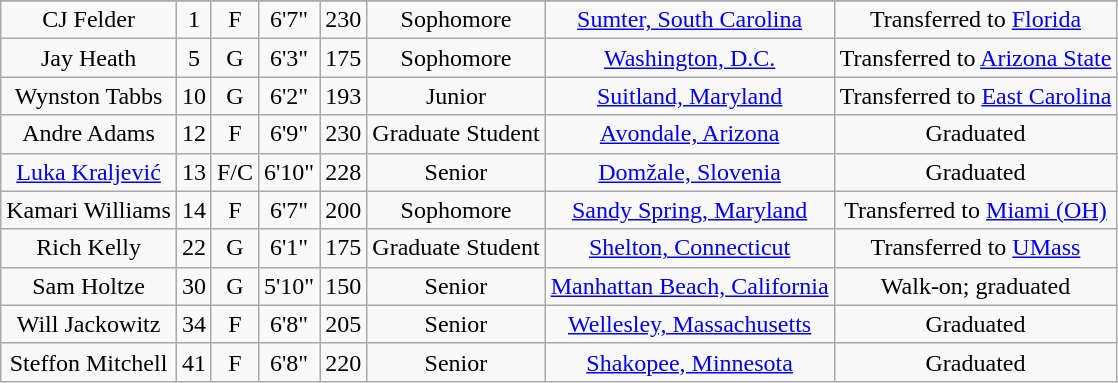<table class="wikitable sortable" style="text-align:center;">
<tr align=center>
</tr>
<tr>
<td>CJ Felder</td>
<td>1</td>
<td>F</td>
<td>6'7"</td>
<td>230</td>
<td>Sophomore</td>
<td><a href='#'>Sumter, South Carolina</a></td>
<td>Transferred to <a href='#'>Florida</a></td>
</tr>
<tr>
<td>Jay Heath</td>
<td>5</td>
<td>G</td>
<td>6'3"</td>
<td>175</td>
<td>Sophomore</td>
<td><a href='#'>Washington, D.C.</a></td>
<td>Transferred to <a href='#'>Arizona State</a></td>
</tr>
<tr>
<td>Wynston Tabbs</td>
<td>10</td>
<td>G</td>
<td>6'2"</td>
<td>193</td>
<td>Junior</td>
<td><a href='#'>Suitland, Maryland</a></td>
<td>Transferred to <a href='#'>East Carolina</a></td>
</tr>
<tr>
<td>Andre Adams</td>
<td>12</td>
<td>F</td>
<td>6'9"</td>
<td>230</td>
<td>Graduate Student</td>
<td><a href='#'>Avondale, Arizona</a></td>
<td>Graduated</td>
</tr>
<tr>
<td><a href='#'>Luka Kraljević</a></td>
<td>13</td>
<td>F/C</td>
<td>6'10"</td>
<td>228</td>
<td>Senior</td>
<td><a href='#'>Domžale, Slovenia</a></td>
<td>Graduated</td>
</tr>
<tr>
<td>Kamari Williams</td>
<td>14</td>
<td>F</td>
<td>6'7"</td>
<td>200</td>
<td>Sophomore</td>
<td><a href='#'>Sandy Spring, Maryland</a></td>
<td>Transferred to <a href='#'>Miami (OH)</a></td>
</tr>
<tr>
<td>Rich Kelly</td>
<td>22</td>
<td>G</td>
<td>6'1"</td>
<td>175</td>
<td>Graduate Student</td>
<td><a href='#'>Shelton, Connecticut</a></td>
<td>Transferred to <a href='#'>UMass</a></td>
</tr>
<tr>
<td>Sam Holtze</td>
<td>30</td>
<td>G</td>
<td>5'10"</td>
<td>150</td>
<td>Senior</td>
<td><a href='#'>Manhattan Beach, California</a></td>
<td>Walk-on; graduated</td>
</tr>
<tr>
<td>Will Jackowitz</td>
<td>34</td>
<td>F</td>
<td>6'8"</td>
<td>205</td>
<td>Senior</td>
<td><a href='#'>Wellesley, Massachusetts</a></td>
<td>Graduated</td>
</tr>
<tr>
<td>Steffon Mitchell</td>
<td>41</td>
<td>F</td>
<td>6'8"</td>
<td>220</td>
<td>Senior</td>
<td><a href='#'>Shakopee, Minnesota</a></td>
<td>Graduated</td>
</tr>
</table>
